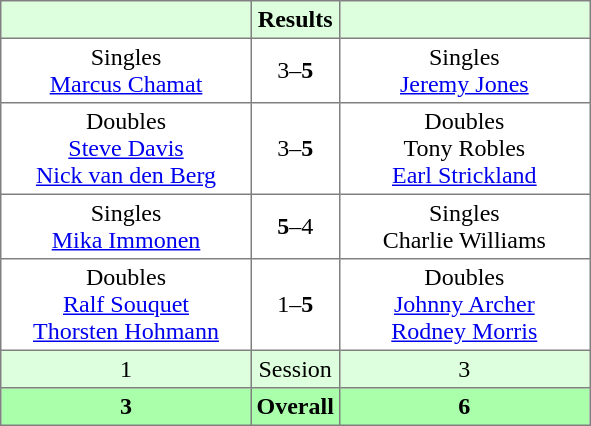<table border="1" cellpadding="3" style="border-collapse: collapse;">
<tr bgcolor="#ddffdd">
<th width="160"></th>
<th>Results</th>
<th width="160"></th>
</tr>
<tr>
<td align="center">Singles<br><a href='#'>Marcus Chamat</a></td>
<td align="center">3–<strong>5</strong></td>
<td align="center">Singles<br><a href='#'>Jeremy Jones</a></td>
</tr>
<tr>
<td align="center">Doubles<br><a href='#'>Steve Davis</a><br><a href='#'>Nick van den Berg</a></td>
<td align="center">3–<strong>5</strong></td>
<td align="center">Doubles<br>Tony Robles<br><a href='#'>Earl Strickland</a></td>
</tr>
<tr>
<td align="center">Singles<br><a href='#'>Mika Immonen</a></td>
<td align="center"><strong>5</strong>–4</td>
<td align="center">Singles<br>Charlie Williams</td>
</tr>
<tr>
<td align="center">Doubles<br><a href='#'>Ralf Souquet</a><br><a href='#'>Thorsten Hohmann</a></td>
<td align="center">1–<strong>5</strong></td>
<td align="center">Doubles<br><a href='#'>Johnny Archer</a><br><a href='#'>Rodney Morris</a></td>
</tr>
<tr bgcolor="#ddffdd">
<td align="center">1</td>
<td align="center">Session</td>
<td align="center">3</td>
</tr>
<tr bgcolor="#aaffaa">
<th align="center">3</th>
<th align="center">Overall</th>
<th align="center">6</th>
</tr>
</table>
